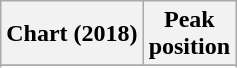<table class="wikitable sortable plainrowheaders">
<tr>
<th>Chart (2018)</th>
<th>Peak<br>position</th>
</tr>
<tr>
</tr>
<tr>
</tr>
<tr>
</tr>
</table>
